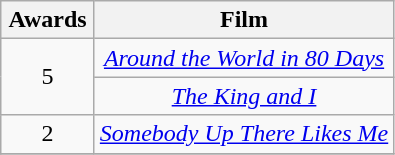<table class="wikitable" rowspan="2" style="text-align:center;">
<tr>
<th scope="col" style="width:55px;">Awards</th>
<th scope="col" style="text-align:center;">Film</th>
</tr>
<tr>
<td rowspan=2, style="text-align:center">5</td>
<td><em><a href='#'>Around the World in 80 Days</a></em></td>
</tr>
<tr>
<td><em><a href='#'>The King and I</a></em></td>
</tr>
<tr>
<td rowspan=1, style="text-align:center">2</td>
<td><em><a href='#'>Somebody Up There Likes Me</a></em></td>
</tr>
<tr>
</tr>
</table>
